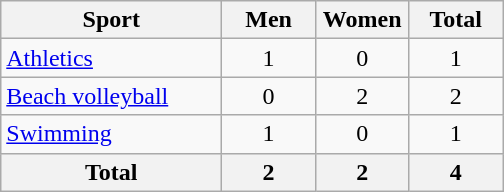<table class="wikitable sortable" style="text-align:center;">
<tr>
<th width=140>Sport</th>
<th width=55>Men</th>
<th width=55>Women</th>
<th width=55>Total</th>
</tr>
<tr>
<td align=left><a href='#'>Athletics</a></td>
<td>1</td>
<td>0</td>
<td>1</td>
</tr>
<tr>
<td align=left><a href='#'>Beach volleyball</a></td>
<td>0</td>
<td>2</td>
<td>2</td>
</tr>
<tr>
<td align=left><a href='#'>Swimming</a></td>
<td>1</td>
<td>0</td>
<td>1</td>
</tr>
<tr>
<th>Total</th>
<th>2</th>
<th>2</th>
<th>4</th>
</tr>
</table>
